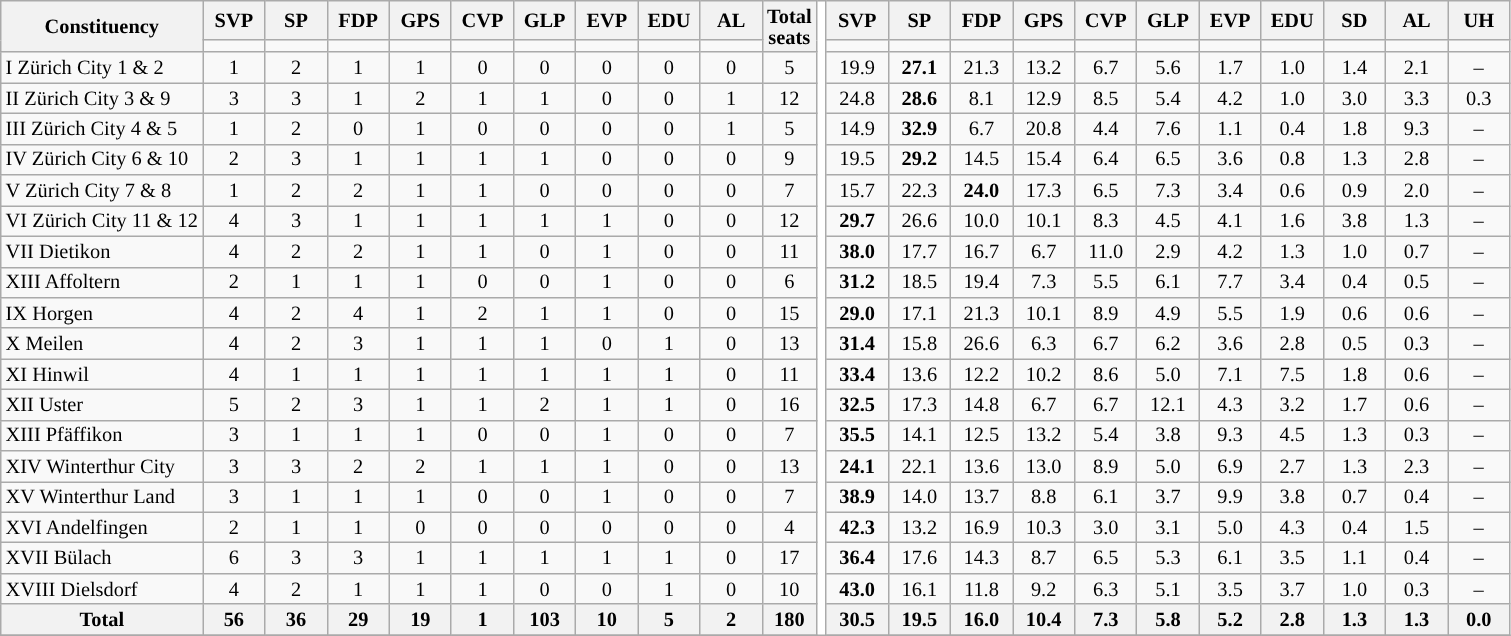<table class="wikitable mw-datatable" style="text-align:center; font-size:85%; line-height:14px;">
<tr>
<th rowspan=2>Constituency</th>
<th>SVP</th>
<th>SP</th>
<th>FDP</th>
<th>GPS</th>
<th>CVP</th>
<th>GLP</th>
<th>EVP</th>
<th>EDU</th>
<th>AL</th>
<th rowspan=2>Total<br>seats</th>
<td style="background-color:white;" rowspan=22></td>
<th>SVP</th>
<th>SP</th>
<th>FDP</th>
<th>GPS</th>
<th>CVP</th>
<th>GLP</th>
<th>EVP</th>
<th>EDU</th>
<th>SD</th>
<th>AL</th>
<th>UH</th>
</tr>
<tr>
<td style="width:35px; background-color:"></td>
<td style="width:35px; background-color:"></td>
<td style="width:35px; background-color:"></td>
<td style="width:35px; background-color:"></td>
<td style="width:35px; background-color:"></td>
<td style="width:35px; background-color:"></td>
<td style="width:35px; background-color:"></td>
<td style="width:35px; background-color:"></td>
<td style="width:35px; background-color:"></td>
<td style="width:35px; background-color:"></td>
<td style="width:35px; background-color:"></td>
<td style="width:35px; background-color:"></td>
<td style="width:35px; background-color:"></td>
<td style="width:35px; background-color:"></td>
<td style="width:35px; background-color:"></td>
<td style="width:35px; background-color:"></td>
<td style="width:35px; background-color:"></td>
<td style="width:35px; background-color:"></td>
<td style="width:35px; background-color:"></td>
<td style="width:35px; background-color:"></td>
</tr>
<tr>
<td align="left">I Zürich City 1 & 2</td>
<td>1</td>
<td>2</td>
<td>1</td>
<td>1</td>
<td>0</td>
<td>0</td>
<td>0</td>
<td>0</td>
<td>0</td>
<td>5</td>
<td>19.9</td>
<td style="background-color:#"><strong>27.1</strong></td>
<td>21.3</td>
<td>13.2</td>
<td>6.7</td>
<td>5.6</td>
<td>1.7</td>
<td>1.0</td>
<td>1.4</td>
<td>2.1</td>
<td>–</td>
</tr>
<tr>
<td align="left">II Zürich City 3 & 9</td>
<td>3</td>
<td>3</td>
<td>1</td>
<td>2</td>
<td>1</td>
<td>1</td>
<td>0</td>
<td>0</td>
<td>1</td>
<td>12</td>
<td>24.8</td>
<td style="background-color:#"><strong>28.6</strong></td>
<td>8.1</td>
<td>12.9</td>
<td>8.5</td>
<td>5.4</td>
<td>4.2</td>
<td>1.0</td>
<td>3.0</td>
<td>3.3</td>
<td>0.3</td>
</tr>
<tr>
<td align="left">III Zürich City 4 & 5</td>
<td>1</td>
<td>2</td>
<td>0</td>
<td>1</td>
<td>0</td>
<td>0</td>
<td>0</td>
<td>0</td>
<td>1</td>
<td>5</td>
<td>14.9</td>
<td style="background-color:#"><strong>32.9</strong></td>
<td>6.7</td>
<td>20.8</td>
<td>4.4</td>
<td>7.6</td>
<td>1.1</td>
<td>0.4</td>
<td>1.8</td>
<td>9.3</td>
<td>–</td>
</tr>
<tr>
<td align="left">IV Zürich City 6 & 10</td>
<td>2</td>
<td>3</td>
<td>1</td>
<td>1</td>
<td>1</td>
<td>1</td>
<td>0</td>
<td>0</td>
<td>0</td>
<td>9</td>
<td>19.5</td>
<td style="background-color:#"><strong>29.2</strong></td>
<td>14.5</td>
<td>15.4</td>
<td>6.4</td>
<td>6.5</td>
<td>3.6</td>
<td>0.8</td>
<td>1.3</td>
<td>2.8</td>
<td>–</td>
</tr>
<tr>
<td align="left">V Zürich City 7 & 8</td>
<td>1</td>
<td>2</td>
<td>2</td>
<td>1</td>
<td>1</td>
<td>0</td>
<td>0</td>
<td>0</td>
<td>0</td>
<td>7</td>
<td>15.7</td>
<td>22.3</td>
<td style="background-color:#"><strong>24.0</strong></td>
<td>17.3</td>
<td>6.5</td>
<td>7.3</td>
<td>3.4</td>
<td>0.6</td>
<td>0.9</td>
<td>2.0</td>
<td>–</td>
</tr>
<tr>
<td align="left">VI Zürich City 11 & 12</td>
<td>4</td>
<td>3</td>
<td>1</td>
<td>1</td>
<td>1</td>
<td>1</td>
<td>1</td>
<td>0</td>
<td>0</td>
<td>12</td>
<td style="background-color:#"><strong>29.7</strong></td>
<td>26.6</td>
<td>10.0</td>
<td>10.1</td>
<td>8.3</td>
<td>4.5</td>
<td>4.1</td>
<td>1.6</td>
<td>3.8</td>
<td>1.3</td>
<td>–</td>
</tr>
<tr>
<td align="left">VII Dietikon</td>
<td>4</td>
<td>2</td>
<td>2</td>
<td>1</td>
<td>1</td>
<td>0</td>
<td>1</td>
<td>0</td>
<td>0</td>
<td>11</td>
<td style="background-color:#"><strong>38.0</strong></td>
<td>17.7</td>
<td>16.7</td>
<td>6.7</td>
<td>11.0</td>
<td>2.9</td>
<td>4.2</td>
<td>1.3</td>
<td>1.0</td>
<td>0.7</td>
<td>–</td>
</tr>
<tr>
<td align="left">XIII Affoltern</td>
<td>2</td>
<td>1</td>
<td>1</td>
<td>1</td>
<td>0</td>
<td>0</td>
<td>1</td>
<td>0</td>
<td>0</td>
<td>6</td>
<td style="background-color:#"><strong>31.2</strong></td>
<td>18.5</td>
<td>19.4</td>
<td>7.3</td>
<td>5.5</td>
<td>6.1</td>
<td>7.7</td>
<td>3.4</td>
<td>0.4</td>
<td>0.5</td>
<td>–</td>
</tr>
<tr>
<td align="left">IX Horgen</td>
<td>4</td>
<td>2</td>
<td>4</td>
<td>1</td>
<td>2</td>
<td>1</td>
<td>1</td>
<td>0</td>
<td>0</td>
<td>15</td>
<td style="background-color:#"><strong>29.0</strong></td>
<td>17.1</td>
<td>21.3</td>
<td>10.1</td>
<td>8.9</td>
<td>4.9</td>
<td>5.5</td>
<td>1.9</td>
<td>0.6</td>
<td>0.6</td>
<td>–</td>
</tr>
<tr>
<td align="left">X Meilen</td>
<td>4</td>
<td>2</td>
<td>3</td>
<td>1</td>
<td>1</td>
<td>1</td>
<td>0</td>
<td>1</td>
<td>0</td>
<td>13</td>
<td style="background-color:#"><strong>31.4</strong></td>
<td>15.8</td>
<td>26.6</td>
<td>6.3</td>
<td>6.7</td>
<td>6.2</td>
<td>3.6</td>
<td>2.8</td>
<td>0.5</td>
<td>0.3</td>
<td>–</td>
</tr>
<tr>
<td align="left">XI Hinwil</td>
<td>4</td>
<td>1</td>
<td>1</td>
<td>1</td>
<td>1</td>
<td>1</td>
<td>1</td>
<td>1</td>
<td>0</td>
<td>11</td>
<td style="background-color:#"><strong>33.4</strong></td>
<td>13.6</td>
<td>12.2</td>
<td>10.2</td>
<td>8.6</td>
<td>5.0</td>
<td>7.1</td>
<td>7.5</td>
<td>1.8</td>
<td>0.6</td>
<td>–</td>
</tr>
<tr>
<td align="left">XII Uster</td>
<td>5</td>
<td>2</td>
<td>3</td>
<td>1</td>
<td>1</td>
<td>2</td>
<td>1</td>
<td>1</td>
<td>0</td>
<td>16</td>
<td style="background-color:#"><strong>32.5</strong></td>
<td>17.3</td>
<td>14.8</td>
<td>6.7</td>
<td>6.7</td>
<td>12.1</td>
<td>4.3</td>
<td>3.2</td>
<td>1.7</td>
<td>0.6</td>
<td>–</td>
</tr>
<tr>
<td align="left">XIII Pfäffikon</td>
<td>3</td>
<td>1</td>
<td>1</td>
<td>1</td>
<td>0</td>
<td>0</td>
<td>1</td>
<td>0</td>
<td>0</td>
<td>7</td>
<td style="background-color:#"><strong>35.5</strong></td>
<td>14.1</td>
<td>12.5</td>
<td>13.2</td>
<td>5.4</td>
<td>3.8</td>
<td>9.3</td>
<td>4.5</td>
<td>1.3</td>
<td>0.3</td>
<td>–</td>
</tr>
<tr>
<td align="left">XIV Winterthur City</td>
<td>3</td>
<td>3</td>
<td>2</td>
<td>2</td>
<td>1</td>
<td>1</td>
<td>1</td>
<td>0</td>
<td>0</td>
<td>13</td>
<td style="background-color:#"><strong>24.1</strong></td>
<td>22.1</td>
<td>13.6</td>
<td>13.0</td>
<td>8.9</td>
<td>5.0</td>
<td>6.9</td>
<td>2.7</td>
<td>1.3</td>
<td>2.3</td>
<td>–</td>
</tr>
<tr>
<td align="left">XV Winterthur Land</td>
<td>3</td>
<td>1</td>
<td>1</td>
<td>1</td>
<td>0</td>
<td>0</td>
<td>1</td>
<td>0</td>
<td>0</td>
<td>7</td>
<td style="background-color:#"><strong>38.9</strong></td>
<td>14.0</td>
<td>13.7</td>
<td>8.8</td>
<td>6.1</td>
<td>3.7</td>
<td>9.9</td>
<td>3.8</td>
<td>0.7</td>
<td>0.4</td>
<td>–</td>
</tr>
<tr>
<td align="left">XVI Andelfingen</td>
<td>2</td>
<td>1</td>
<td>1</td>
<td>0</td>
<td>0</td>
<td>0</td>
<td>0</td>
<td>0</td>
<td>0</td>
<td>4</td>
<td style="background-color:#"><strong>42.3</strong></td>
<td>13.2</td>
<td>16.9</td>
<td>10.3</td>
<td>3.0</td>
<td>3.1</td>
<td>5.0</td>
<td>4.3</td>
<td>0.4</td>
<td>1.5</td>
<td>–</td>
</tr>
<tr>
<td align="left">XVII Bülach</td>
<td>6</td>
<td>3</td>
<td>3</td>
<td>1</td>
<td>1</td>
<td>1</td>
<td>1</td>
<td>1</td>
<td>0</td>
<td>17</td>
<td style="background-color:#"><strong>36.4</strong></td>
<td>17.6</td>
<td>14.3</td>
<td>8.7</td>
<td>6.5</td>
<td>5.3</td>
<td>6.1</td>
<td>3.5</td>
<td>1.1</td>
<td>0.4</td>
<td>–</td>
</tr>
<tr>
<td align="left">XVIII Dielsdorf</td>
<td>4</td>
<td>2</td>
<td>1</td>
<td>1</td>
<td>1</td>
<td>0</td>
<td>0</td>
<td>1</td>
<td>0</td>
<td>10</td>
<td style="background-color:#"><strong>43.0</strong></td>
<td>16.1</td>
<td>11.8</td>
<td>9.2</td>
<td>6.3</td>
<td>5.1</td>
<td>3.5</td>
<td>3.7</td>
<td>1.0</td>
<td>0.3</td>
<td>–</td>
</tr>
<tr>
<th>Total</th>
<th>56</th>
<th>36</th>
<th>29</th>
<th>19</th>
<th>1</th>
<th>103</th>
<th>10</th>
<th>5</th>
<th>2</th>
<th>180</th>
<th style="background-color:#">30.5</th>
<th>19.5</th>
<th>16.0</th>
<th>10.4</th>
<th>7.3</th>
<th>5.8</th>
<th>5.2</th>
<th>2.8</th>
<th>1.3</th>
<th>1.3</th>
<th>0.0</th>
</tr>
<tr>
</tr>
</table>
